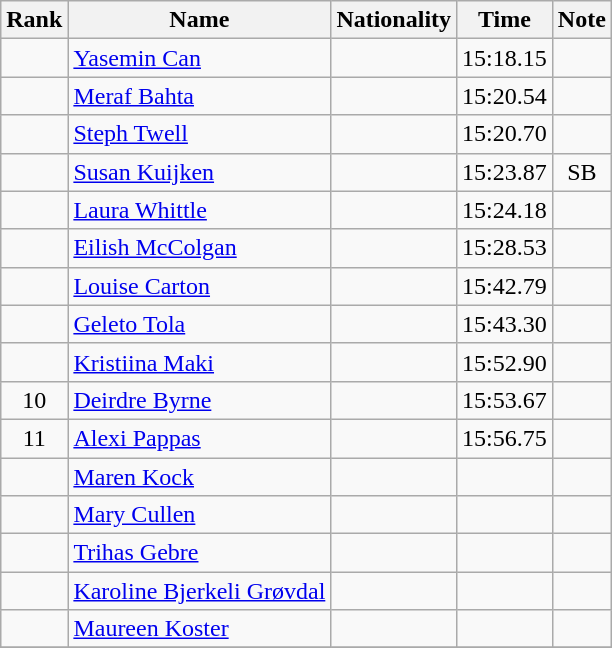<table class="wikitable sortable" style="text-align:center">
<tr>
<th>Rank</th>
<th>Name</th>
<th>Nationality</th>
<th>Time</th>
<th>Note</th>
</tr>
<tr>
<td></td>
<td align=left><a href='#'>Yasemin Can</a></td>
<td align=left></td>
<td>15:18.15</td>
<td></td>
</tr>
<tr>
<td></td>
<td align=left><a href='#'>Meraf Bahta</a></td>
<td align=left></td>
<td>15:20.54</td>
<td></td>
</tr>
<tr>
<td></td>
<td align=left><a href='#'>Steph Twell</a></td>
<td align=left></td>
<td>15:20.70</td>
<td></td>
</tr>
<tr>
<td></td>
<td align=left><a href='#'>Susan Kuijken</a></td>
<td align=left></td>
<td>15:23.87</td>
<td>SB</td>
</tr>
<tr>
<td></td>
<td align=left><a href='#'>Laura Whittle</a></td>
<td align=left></td>
<td>15:24.18</td>
<td></td>
</tr>
<tr>
<td></td>
<td align=left><a href='#'>Eilish McColgan</a></td>
<td align=left></td>
<td>15:28.53</td>
<td></td>
</tr>
<tr>
<td></td>
<td align=left><a href='#'>Louise Carton</a></td>
<td align=left></td>
<td>15:42.79</td>
<td></td>
</tr>
<tr>
<td></td>
<td align=left><a href='#'>Geleto Tola</a></td>
<td align=left></td>
<td>15:43.30</td>
<td></td>
</tr>
<tr>
<td></td>
<td align=left><a href='#'>Kristiina Maki</a></td>
<td align=left></td>
<td>15:52.90</td>
<td></td>
</tr>
<tr>
<td>10</td>
<td align=left><a href='#'>Deirdre Byrne</a></td>
<td align=left></td>
<td>15:53.67</td>
<td></td>
</tr>
<tr>
<td>11</td>
<td align=left><a href='#'>Alexi Pappas</a></td>
<td align=left></td>
<td>15:56.75</td>
<td></td>
</tr>
<tr>
<td></td>
<td align=left><a href='#'>Maren Kock</a></td>
<td align=left></td>
<td></td>
<td></td>
</tr>
<tr>
<td></td>
<td align=left><a href='#'>Mary Cullen</a></td>
<td align=left></td>
<td></td>
<td></td>
</tr>
<tr>
<td></td>
<td align=left><a href='#'>Trihas Gebre</a></td>
<td align=left></td>
<td></td>
<td></td>
</tr>
<tr>
<td></td>
<td align=left><a href='#'>Karoline Bjerkeli Grøvdal</a></td>
<td align=left></td>
<td></td>
<td></td>
</tr>
<tr>
<td></td>
<td align=left><a href='#'>Maureen Koster</a></td>
<td align=left></td>
<td></td>
<td></td>
</tr>
<tr>
</tr>
</table>
